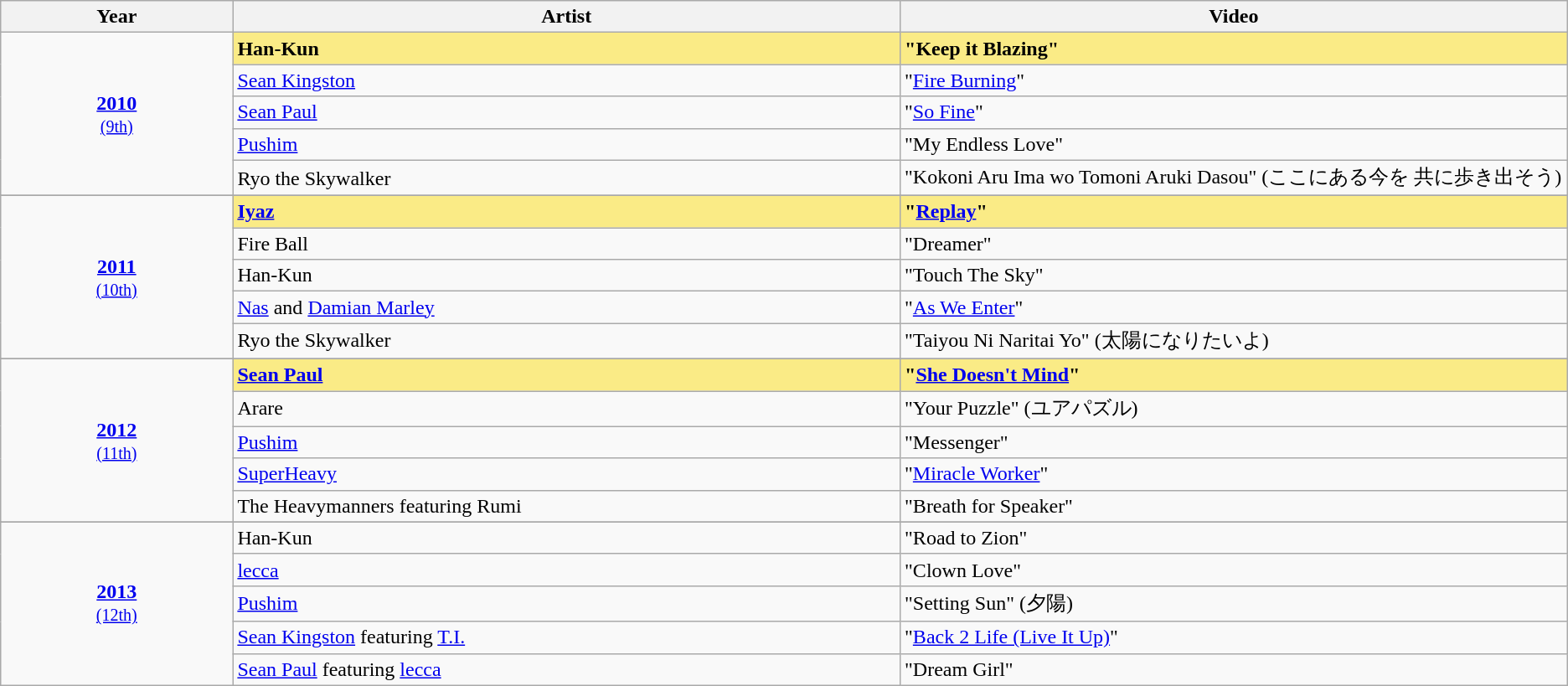<table class="sortable wikitable">
<tr>
<th width="8%">Year</th>
<th width="23%">Artist</th>
<th width="23%">Video</th>
</tr>
<tr>
<td rowspan=5 style="text-align:center"><strong><a href='#'>2010</a></strong><br><small><a href='#'>(9th)</a></small></td>
<td style="background:#FAEB86"><strong>Han-Kun</strong></td>
<td style="background:#FAEB86"><strong>"Keep it Blazing"</strong></td>
</tr>
<tr>
<td><a href='#'>Sean Kingston</a></td>
<td>"<a href='#'>Fire Burning</a>"</td>
</tr>
<tr>
<td><a href='#'>Sean Paul</a></td>
<td>"<a href='#'>So Fine</a>"</td>
</tr>
<tr>
<td><a href='#'>Pushim</a></td>
<td>"My Endless Love"</td>
</tr>
<tr>
<td>Ryo the Skywalker</td>
<td>"Kokoni Aru Ima wo Tomoni Aruki Dasou" (ここにある今を 共に歩き出そう)</td>
</tr>
<tr>
</tr>
<tr>
<td rowspan=5 style="text-align:center"><strong><a href='#'>2011</a></strong><br><small><a href='#'>(10th)</a></small></td>
<td style="background:#FAEB86"><strong><a href='#'>Iyaz</a></strong></td>
<td style="background:#FAEB86"><strong>"<a href='#'>Replay</a>"</strong></td>
</tr>
<tr>
<td>Fire Ball</td>
<td>"Dreamer"</td>
</tr>
<tr>
<td>Han-Kun</td>
<td>"Touch The Sky"</td>
</tr>
<tr>
<td><a href='#'>Nas</a> and <a href='#'>Damian Marley</a></td>
<td>"<a href='#'>As We Enter</a>"</td>
</tr>
<tr>
<td>Ryo the Skywalker</td>
<td>"Taiyou Ni Naritai Yo" (太陽になりたいよ)</td>
</tr>
<tr>
</tr>
<tr>
<td rowspan=5 style="text-align:center"><strong><a href='#'>2012</a></strong><br><small><a href='#'>(11th)</a></small></td>
<td style="background:#FAEB86"><strong><a href='#'>Sean Paul</a></strong></td>
<td style="background:#FAEB86"><strong>"<a href='#'>She Doesn't Mind</a>"</strong></td>
</tr>
<tr>
<td>Arare</td>
<td>"Your Puzzle" (ユアパズル)</td>
</tr>
<tr>
<td><a href='#'>Pushim</a></td>
<td>"Messenger"</td>
</tr>
<tr>
<td><a href='#'>SuperHeavy</a></td>
<td>"<a href='#'>Miracle Worker</a>"</td>
</tr>
<tr>
<td>The Heavymanners featuring Rumi</td>
<td>"Breath for Speaker"</td>
</tr>
<tr>
</tr>
<tr>
<td rowspan=5 style="text-align:center"><strong><a href='#'>2013</a></strong><br><small><a href='#'>(12th)</a></small></td>
<td>Han-Kun</td>
<td>"Road to Zion"</td>
</tr>
<tr>
<td><a href='#'>lecca</a></td>
<td>"Clown Love"</td>
</tr>
<tr>
<td><a href='#'>Pushim</a></td>
<td>"Setting Sun" (夕陽)</td>
</tr>
<tr>
<td><a href='#'>Sean Kingston</a> featuring <a href='#'>T.I.</a></td>
<td>"<a href='#'>Back 2 Life (Live It Up)</a>"</td>
</tr>
<tr>
<td><a href='#'>Sean Paul</a> featuring <a href='#'>lecca</a></td>
<td>"Dream Girl"</td>
</tr>
</table>
